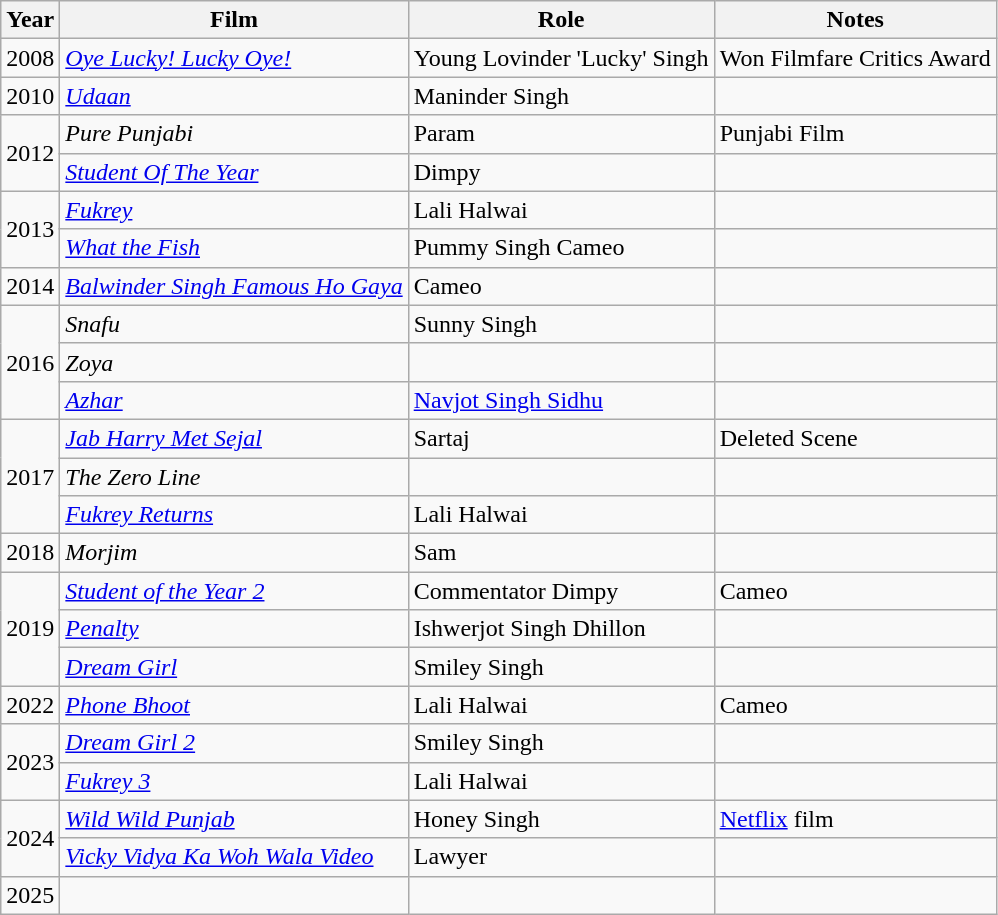<table class="wikitable sortable">
<tr>
<th>Year</th>
<th>Film</th>
<th>Role</th>
<th>Notes</th>
</tr>
<tr>
<td>2008</td>
<td><em><a href='#'>Oye Lucky! Lucky Oye!</a></em></td>
<td>Young Lovinder 'Lucky' Singh</td>
<td>Won Filmfare Critics Award</td>
</tr>
<tr>
<td>2010</td>
<td><em><a href='#'>Udaan</a></em></td>
<td>Maninder Singh</td>
<td></td>
</tr>
<tr>
<td rowspan="2">2012</td>
<td><em>Pure Punjabi</em></td>
<td>Param</td>
<td>Punjabi Film</td>
</tr>
<tr>
<td><em><a href='#'>Student Of The Year</a></em></td>
<td>Dimpy</td>
<td></td>
</tr>
<tr>
<td rowspan="2">2013</td>
<td><em><a href='#'>Fukrey</a></em></td>
<td>Lali Halwai</td>
<td></td>
</tr>
<tr>
<td><em><a href='#'>What the Fish</a></em></td>
<td>Pummy Singh Cameo</td>
<td></td>
</tr>
<tr>
<td>2014</td>
<td><em><a href='#'>Balwinder Singh Famous Ho Gaya</a></em></td>
<td>Cameo</td>
<td></td>
</tr>
<tr>
<td rowspan="3">2016</td>
<td><em>Snafu</em></td>
<td>Sunny Singh</td>
<td></td>
</tr>
<tr>
<td><em>Zoya</em></td>
<td></td>
<td></td>
</tr>
<tr>
<td><em><a href='#'>Azhar</a></em></td>
<td><a href='#'>Navjot Singh Sidhu</a></td>
<td></td>
</tr>
<tr>
<td rowspan="3">2017</td>
<td><em><a href='#'>Jab Harry Met Sejal</a></em></td>
<td>Sartaj</td>
<td>Deleted Scene</td>
</tr>
<tr>
<td><em>The Zero Line</em></td>
<td></td>
<td></td>
</tr>
<tr>
<td><em><a href='#'>Fukrey Returns</a></em></td>
<td>Lali Halwai</td>
<td></td>
</tr>
<tr>
<td>2018</td>
<td><em>Morjim</em></td>
<td>Sam</td>
<td></td>
</tr>
<tr>
<td rowspan="3">2019</td>
<td><em><a href='#'>Student of the Year 2</a></em></td>
<td>Commentator Dimpy</td>
<td>Cameo</td>
</tr>
<tr>
<td><em><a href='#'>Penalty</a></em></td>
<td>Ishwerjot Singh Dhillon</td>
<td></td>
</tr>
<tr>
<td><em><a href='#'>Dream Girl</a></em></td>
<td>Smiley Singh</td>
<td></td>
</tr>
<tr>
<td>2022</td>
<td><em><a href='#'>Phone Bhoot</a></em></td>
<td>Lali Halwai</td>
<td>Cameo</td>
</tr>
<tr>
<td rowspan="2">2023</td>
<td><em><a href='#'>Dream Girl 2</a></em></td>
<td>Smiley Singh</td>
<td></td>
</tr>
<tr>
<td><em><a href='#'>Fukrey 3</a></em></td>
<td>Lali Halwai</td>
<td></td>
</tr>
<tr>
<td rowspan="2">2024</td>
<td><em><a href='#'>Wild Wild Punjab</a></em></td>
<td>Honey Singh</td>
<td><a href='#'>Netflix</a> film</td>
</tr>
<tr>
<td><em><a href='#'>Vicky Vidya Ka Woh Wala Video</a></td>
<td>Lawyer</td>
<td></td>
</tr>
<tr>
<td>2025</td>
<td></td>
<td></td>
<td style="text-align:center;"></td>
</tr>
</table>
